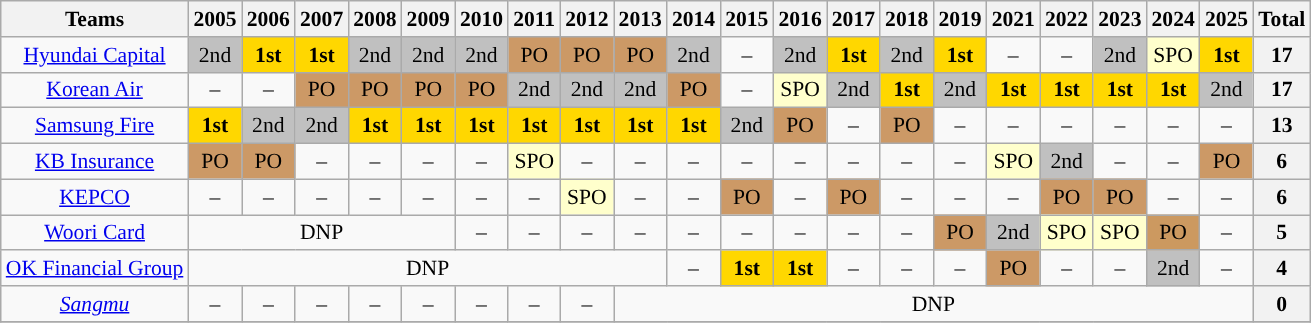<table class="wikitable" style="text-align:center; font-size:90%">
<tr>
<th>Teams</th>
<th>2005</th>
<th>2006</th>
<th>2007</th>
<th>2008</th>
<th>2009</th>
<th>2010</th>
<th>2011</th>
<th>2012</th>
<th>2013</th>
<th>2014</th>
<th>2015</th>
<th>2016</th>
<th>2017</th>
<th>2018</th>
<th>2019</th>
<th>2021</th>
<th>2022</th>
<th>2023</th>
<th>2024</th>
<th>2025</th>
<th>Total</th>
</tr>
<tr>
<td><a href='#'>Hyundai Capital</a></td>
<td bgcolor="silver">2nd</td>
<td bgcolor="gold"><strong>1st</strong></td>
<td bgcolor="gold"><strong>1st</strong></td>
<td bgcolor="silver">2nd</td>
<td bgcolor="silver">2nd</td>
<td bgcolor="silver">2nd</td>
<td bgcolor="#cc9966">PO</td>
<td bgcolor="#cc9966">PO</td>
<td bgcolor="#cc9966">PO</td>
<td bgcolor="silver">2nd</td>
<td>–</td>
<td bgcolor="silver">2nd</td>
<td bgcolor="gold"><strong>1st</strong></td>
<td bgcolor="silver">2nd</td>
<td bgcolor="gold"><strong>1st</strong></td>
<td>–</td>
<td –>–</td>
<td bgcolor="silver">2nd</td>
<td bgcolor="#ffffcc">SPO</td>
<td bgcolor="gold"><strong>1st</strong></td>
<th>17</th>
</tr>
<tr>
<td><a href='#'>Korean Air</a></td>
<td>–</td>
<td>–</td>
<td bgcolor="#cc9966">PO</td>
<td bgcolor="#cc9966">PO</td>
<td bgcolor="#cc9966">PO</td>
<td bgcolor="#cc9966">PO</td>
<td bgcolor="silver">2nd</td>
<td bgcolor="silver">2nd</td>
<td bgcolor="silver">2nd</td>
<td bgcolor="#cc9966">PO</td>
<td>–</td>
<td bgcolor="#ffffcc">SPO</td>
<td bgcolor="silver">2nd</td>
<td bgcolor="gold"><strong>1st</strong></td>
<td bgcolor="silver">2nd</td>
<td bgcolor="gold"><strong>1st</strong></td>
<td bgcolor="gold"><strong>1st</strong></td>
<td bgcolor="gold"><strong>1st</strong></td>
<td bgcolor="gold"><strong>1st</strong></td>
<td bgcolor="silver">2nd</td>
<th>17</th>
</tr>
<tr>
<td><a href='#'>Samsung Fire</a></td>
<td bgcolor="gold"><strong>1st</strong></td>
<td bgcolor="silver">2nd</td>
<td bgcolor="silver">2nd</td>
<td bgcolor="gold"><strong>1st</strong></td>
<td bgcolor="gold"><strong>1st</strong></td>
<td bgcolor="gold"><strong>1st</strong></td>
<td bgcolor="gold"><strong>1st</strong></td>
<td bgcolor="gold"><strong>1st</strong></td>
<td bgcolor="gold"><strong>1st</strong></td>
<td bgcolor="gold"><strong>1st</strong></td>
<td bgcolor="silver">2nd</td>
<td bgcolor="#cc9966">PO</td>
<td>–</td>
<td bgcolor="#cc9966">PO</td>
<td>–</td>
<td>–</td>
<td>–</td>
<td>–</td>
<td>–</td>
<td>–</td>
<th>13</th>
</tr>
<tr>
<td><a href='#'>KB Insurance</a></td>
<td bgcolor="#cc9966">PO</td>
<td bgcolor="#cc9966">PO</td>
<td>–</td>
<td>–</td>
<td>–</td>
<td>–</td>
<td bgcolor="#ffffcc">SPO</td>
<td>–</td>
<td>–</td>
<td>–</td>
<td>–</td>
<td>–</td>
<td>–</td>
<td>–</td>
<td>–</td>
<td bgcolor="#ffffcc">SPO</td>
<td bgcolor="silver">2nd</td>
<td>–</td>
<td>–</td>
<td bgcolor="#cc9966">PO</td>
<th>6</th>
</tr>
<tr>
<td><a href='#'>KEPCO</a></td>
<td>–</td>
<td>–</td>
<td>–</td>
<td>–</td>
<td>–</td>
<td>–</td>
<td>–</td>
<td bgcolor="#ffffcc">SPO</td>
<td>–</td>
<td>–</td>
<td bgcolor="#cc9966">PO</td>
<td>–</td>
<td bgcolor="#cc9966">PO</td>
<td>–</td>
<td>–</td>
<td>–</td>
<td bgcolor="#cc9966">PO</td>
<td bgcolor="#cc9966">PO</td>
<td>–</td>
<td>–</td>
<th>6</th>
</tr>
<tr>
<td><a href='#'>Woori Card</a></td>
<td colspan=5>DNP</td>
<td>–</td>
<td>–</td>
<td>–</td>
<td>–</td>
<td>–</td>
<td>–</td>
<td>–</td>
<td>–</td>
<td>–</td>
<td bgcolor="#cc9966">PO</td>
<td bgcolor="silver">2nd</td>
<td bgcolor="#ffffcc">SPO</td>
<td bgcolor="#ffffcc">SPO</td>
<td bgcolor="#cc996#">PO</td>
<td>–</td>
<th>5</th>
</tr>
<tr>
<td><a href='#'>OK Financial Group</a></td>
<td colspan=9>DNP</td>
<td>–</td>
<td bgcolor="gold"><strong>1st</strong></td>
<td bgcolor="gold"><strong>1st</strong></td>
<td>–</td>
<td>–</td>
<td>–</td>
<td bgcolor="#cc9966">PO</td>
<td>–</td>
<td>–</td>
<td bgcolor="silver">2nd</td>
<td>–</td>
<th>4</th>
</tr>
<tr>
<td><em><a href='#'>Sangmu</a></em></td>
<td>–</td>
<td>–</td>
<td>–</td>
<td>–</td>
<td>–</td>
<td>–</td>
<td>–</td>
<td>–</td>
<td colspan="12">DNP</td>
<th>0</th>
</tr>
<tr>
</tr>
</table>
